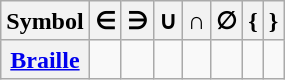<table class="wikitable" style="text-align:center">
<tr>
<th>Symbol</th>
<th>∈</th>
<th>∋</th>
<th>∪</th>
<th>∩</th>
<th>∅</th>
<th>{</th>
<th>}</th>
</tr>
<tr>
<th><a href='#'>Braille</a></th>
<td></td>
<td></td>
<td></td>
<td></td>
<td></td>
<td></td>
<td></td>
</tr>
</table>
